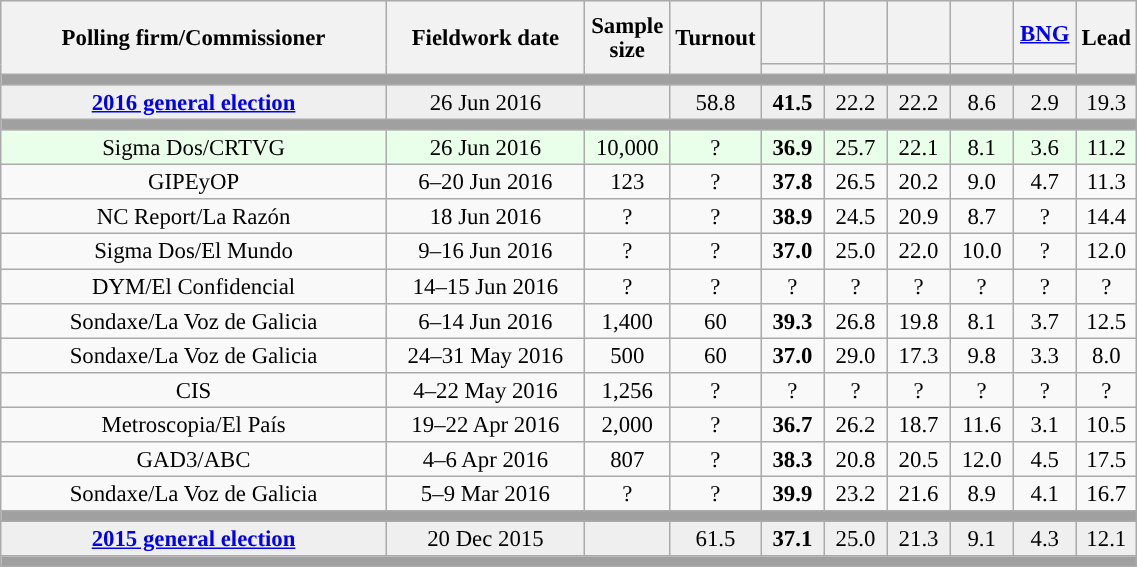<table class="wikitable collapsible collapsed" style="text-align:center; font-size:95%; line-height:16px;">
<tr style="height:42px; background-color:#E9E9E9">
<th style="width:250px;" rowspan="2">Polling firm/Commissioner</th>
<th style="width:125px;" rowspan="2">Fieldwork date</th>
<th style="width:50px;" rowspan="2">Sample size</th>
<th style="width:45px;" rowspan="2">Turnout</th>
<th style="width:35px;"></th>
<th style="width:35px;"></th>
<th style="width:35px;"></th>
<th style="width:35px;"></th>
<th style="width:35px;"><a href='#'>BNG</a></th>
<th style="width:30px;" rowspan="2">Lead</th>
</tr>
<tr>
<th style="color:inherit;background:"></th>
<th style="color:inherit;background:"></th>
<th style="color:inherit;background:"></th>
<th style="color:inherit;background:"></th>
<th style="color:inherit;background:"></th>
</tr>
<tr>
<td colspan="10" style="background:#A0A0A0"></td>
</tr>
<tr style="background:#EFEFEF;">
<td><strong><a href='#'>2016 general election</a></strong></td>
<td>26 Jun 2016</td>
<td></td>
<td>58.8</td>
<td><strong>41.5</strong><br></td>
<td>22.2<br></td>
<td>22.2<br></td>
<td>8.6<br></td>
<td>2.9<br></td>
<td style="background:">19.3</td>
</tr>
<tr>
<td colspan="10" style="background:#A0A0A0"></td>
</tr>
<tr style="background:#EAFFEA;">
<td>Sigma Dos/CRTVG</td>
<td>26 Jun 2016</td>
<td>10,000</td>
<td>?</td>
<td><strong>36.9</strong><br></td>
<td>25.7<br></td>
<td>22.1<br></td>
<td>8.1<br></td>
<td>3.6<br></td>
<td style="background:">11.2</td>
</tr>
<tr>
<td>GIPEyOP</td>
<td>6–20 Jun 2016</td>
<td>123</td>
<td>?</td>
<td><strong>37.8</strong><br></td>
<td>26.5<br></td>
<td>20.2<br></td>
<td>9.0<br></td>
<td>4.7<br></td>
<td style="background:">11.3</td>
</tr>
<tr>
<td>NC Report/La Razón</td>
<td>18 Jun 2016</td>
<td>?</td>
<td>?</td>
<td><strong>38.9</strong><br></td>
<td>24.5<br></td>
<td>20.9<br></td>
<td>8.7<br></td>
<td>?<br></td>
<td style="background:">14.4</td>
</tr>
<tr>
<td>Sigma Dos/El Mundo</td>
<td>9–16 Jun 2016</td>
<td>?</td>
<td>?</td>
<td><strong>37.0</strong><br></td>
<td>25.0<br></td>
<td>22.0<br></td>
<td>10.0<br></td>
<td>?<br></td>
<td style="background:">12.0</td>
</tr>
<tr>
<td>DYM/El Confidencial</td>
<td>14–15 Jun 2016</td>
<td>?</td>
<td>?</td>
<td>?<br></td>
<td>?<br></td>
<td>?<br></td>
<td>?<br></td>
<td>?<br></td>
<td style="background:">?</td>
</tr>
<tr>
<td>Sondaxe/La Voz de Galicia</td>
<td>6–14 Jun 2016</td>
<td>1,400</td>
<td>60</td>
<td><strong>39.3</strong><br></td>
<td>26.8<br></td>
<td>19.8<br></td>
<td>8.1<br></td>
<td>3.7<br></td>
<td style="background:">12.5</td>
</tr>
<tr>
<td>Sondaxe/La Voz de Galicia</td>
<td>24–31 May 2016</td>
<td>500</td>
<td>60</td>
<td><strong>37.0</strong><br></td>
<td>29.0<br></td>
<td>17.3<br></td>
<td>9.8<br></td>
<td>3.3<br></td>
<td style="background:">8.0</td>
</tr>
<tr>
<td>CIS</td>
<td>4–22 May 2016</td>
<td>1,256</td>
<td>?</td>
<td>?<br></td>
<td>?<br></td>
<td>?<br></td>
<td>?<br></td>
<td>?<br></td>
<td style="background:">?</td>
</tr>
<tr>
<td>Metroscopia/El País</td>
<td>19–22 Apr 2016</td>
<td>2,000</td>
<td>?</td>
<td><strong>36.7</strong><br></td>
<td>26.2<br></td>
<td>18.7<br></td>
<td>11.6<br></td>
<td>3.1<br></td>
<td style="background:">10.5</td>
</tr>
<tr>
<td>GAD3/ABC</td>
<td>4–6 Apr 2016</td>
<td>807</td>
<td>?</td>
<td><strong>38.3</strong><br></td>
<td>20.8<br></td>
<td>20.5<br></td>
<td>12.0<br></td>
<td>4.5<br></td>
<td style="background:">17.5</td>
</tr>
<tr>
<td>Sondaxe/La Voz de Galicia</td>
<td>5–9 Mar 2016</td>
<td>?</td>
<td>?</td>
<td><strong>39.9</strong><br></td>
<td>23.2<br></td>
<td>21.6<br></td>
<td>8.9<br></td>
<td>4.1<br></td>
<td style="background:">16.7</td>
</tr>
<tr>
<td colspan="10" style="background:#A0A0A0"></td>
</tr>
<tr style="background:#EFEFEF;">
<td><strong><a href='#'>2015 general election</a></strong></td>
<td>20 Dec 2015</td>
<td></td>
<td>61.5</td>
<td><strong>37.1</strong><br></td>
<td>25.0<br></td>
<td>21.3<br></td>
<td>9.1<br></td>
<td>4.3<br></td>
<td style="background:">12.1</td>
</tr>
<tr>
<td colspan="10" style="background:#A0A0A0"></td>
</tr>
</table>
